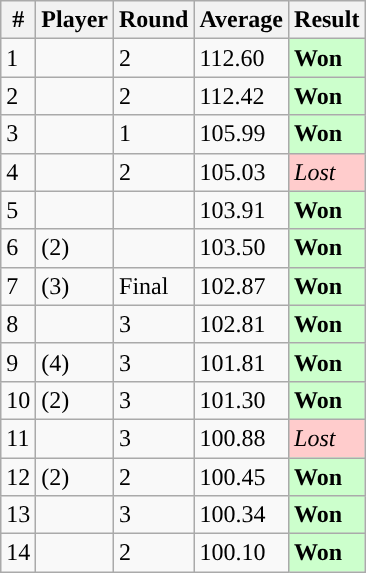<table class ="wikitable sortable">
<tr>
<th>#</th>
<th>Player</th>
<th>Round</th>
<th>Average</th>
<th>Result</th>
</tr>
<tr>
<td>1</td>
<td></td>
<td>2</td>
<td>112.60</td>
<td style="background:#CCFFCC;"><strong>Won</strong></td>
</tr>
<tr>
<td>2</td>
<td></td>
<td>2</td>
<td>112.42</td>
<td style="background:#CCFFCC;"><strong>Won</strong></td>
</tr>
<tr>
<td>3</td>
<td></td>
<td>1</td>
<td>105.99</td>
<td style="background:#CCFFCC;"><strong>Won</strong></td>
</tr>
<tr>
<td>4</td>
<td></td>
<td>2</td>
<td>105.03</td>
<td style="background:#FFccCC;"><em>Lost</em></td>
</tr>
<tr>
<td>5</td>
<td></td>
<td></td>
<td>103.91</td>
<td style="background:#CCFFCC;"><strong>Won</strong></td>
</tr>
<tr>
<td>6</td>
<td> (2)</td>
<td></td>
<td>103.50</td>
<td style="background:#CCFFCC;"><strong>Won</strong></td>
</tr>
<tr>
<td>7</td>
<td> (3)</td>
<td>Final</td>
<td>102.87</td>
<td style="background:#CCFFCC;"><strong>Won</strong></td>
</tr>
<tr>
<td>8</td>
<td></td>
<td>3</td>
<td>102.81</td>
<td style="background:#CCFFCC;"><strong>Won</strong></td>
</tr>
<tr>
<td>9</td>
<td> (4)</td>
<td>3</td>
<td>101.81</td>
<td style="background:#CCFFCC;"><strong>Won</strong></td>
</tr>
<tr>
<td>10</td>
<td> (2)</td>
<td>3</td>
<td>101.30</td>
<td style="background:#CCFFCC;"><strong>Won</strong></td>
</tr>
<tr>
<td>11</td>
<td></td>
<td>3</td>
<td>100.88</td>
<td style="background:#FFccCC;"><em>Lost</em></td>
</tr>
<tr>
<td>12</td>
<td> (2)</td>
<td>2</td>
<td>100.45</td>
<td style="background:#CCFFCC;"><strong>Won</strong></td>
</tr>
<tr>
<td>13</td>
<td></td>
<td>3</td>
<td>100.34</td>
<td style="background:#CCFFCC;"><strong>Won</strong></td>
</tr>
<tr>
<td>14</td>
<td></td>
<td>2</td>
<td>100.10</td>
<td style="background:#CCFFCC;"><strong>Won</strong></td>
</tr>
</table>
